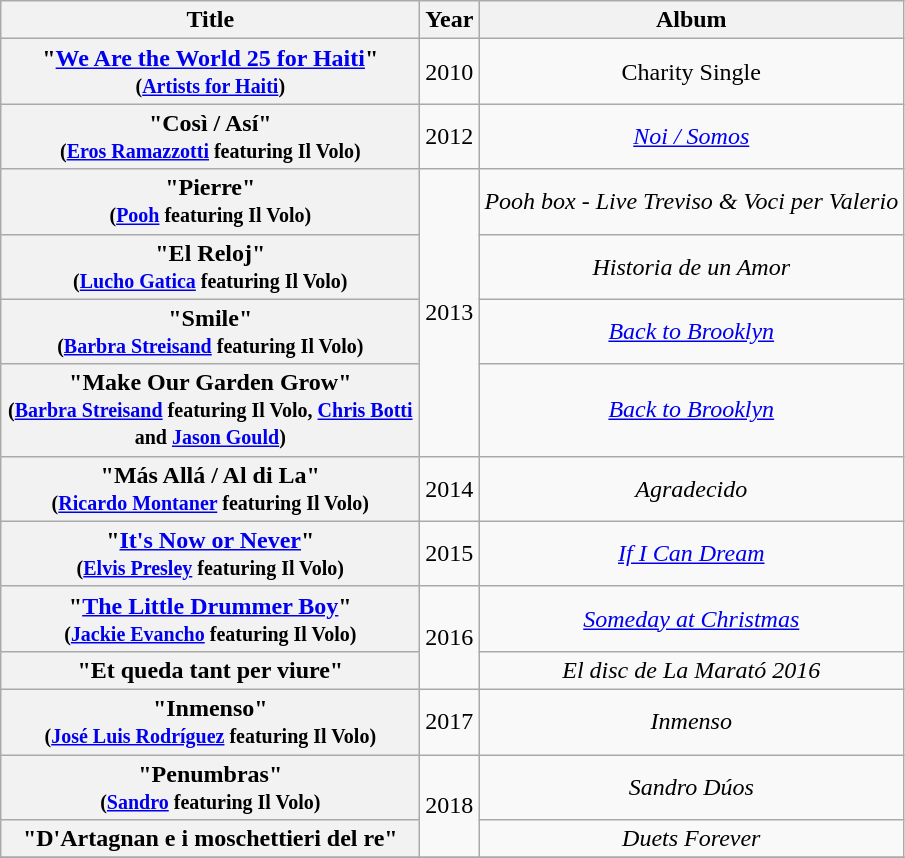<table class="wikitable plainrowheaders" style="text-align:center;" border="1">
<tr>
<th scope="col" style="width:17em;">Title</th>
<th scope="col" style="width:1em;">Year</th>
<th scope="col">Album</th>
</tr>
<tr>
<th scope="row">"<a href='#'>We Are the World 25 for Haiti</a>"<br><small>(<a href='#'>Artists for Haiti</a>)</small></th>
<td>2010</td>
<td>Charity Single</td>
</tr>
<tr>
<th scope="row">"Così / Así"<br><small>(<a href='#'>Eros Ramazzotti</a> featuring Il Volo)</small></th>
<td>2012</td>
<td><em><a href='#'>Noi / Somos</a></em></td>
</tr>
<tr>
<th scope="row">"Pierre"<br><small>(<a href='#'>Pooh</a> featuring Il Volo)</small></th>
<td rowspan="4">2013</td>
<td><em>Pooh box - Live Treviso & Voci per Valerio</em></td>
</tr>
<tr>
<th scope="row">"El Reloj"<br><small>(<a href='#'>Lucho Gatica</a> featuring Il Volo)</small></th>
<td><em>Historia de un Amor</em></td>
</tr>
<tr>
<th scope="row">"Smile"<br><small>(<a href='#'>Barbra Streisand</a> featuring Il Volo)</small></th>
<td><em><a href='#'>Back to Brooklyn</a></em></td>
</tr>
<tr>
<th scope="row">"Make Our Garden Grow"<br><small>(<a href='#'>Barbra Streisand</a> featuring Il Volo, <a href='#'>Chris Botti</a> and <a href='#'>Jason Gould</a>)</small></th>
<td><em><a href='#'>Back to Brooklyn</a></em></td>
</tr>
<tr>
<th scope="row">"Más Allá / Al di La"<br><small>(<a href='#'>Ricardo Montaner</a> featuring Il Volo)</small></th>
<td>2014</td>
<td><em>Agradecido</em></td>
</tr>
<tr>
<th scope="row">"<a href='#'>It's Now or Never</a>"<br><small>(<a href='#'>Elvis Presley</a> featuring Il Volo)</small></th>
<td>2015</td>
<td><em><a href='#'>If I Can Dream</a></em></td>
</tr>
<tr>
<th scope="row">"<a href='#'>The Little Drummer Boy</a>"<br><small>(<a href='#'>Jackie Evancho</a> featuring Il Volo)</small></th>
<td rowspan="2">2016</td>
<td><em><a href='#'>Someday at Christmas</a></em></td>
</tr>
<tr>
<th scope="row">"Et queda tant per viure"</th>
<td><em>El disc de La Marató 2016</em></td>
</tr>
<tr>
<th scope="row">"Inmenso"<br><small>(<a href='#'>José Luis Rodríguez</a> featuring Il Volo)</small></th>
<td>2017</td>
<td><em>Inmenso</em></td>
</tr>
<tr>
<th scope="row">"Penumbras"<br><small>(<a href='#'>Sandro</a> featuring Il Volo)</small></th>
<td rowspan="2">2018</td>
<td><em>Sandro Dúos</em></td>
</tr>
<tr>
<th scope="row">"D'Artagnan e i moschettieri del re"<br></th>
<td><em>Duets Forever</em></td>
</tr>
<tr>
</tr>
</table>
